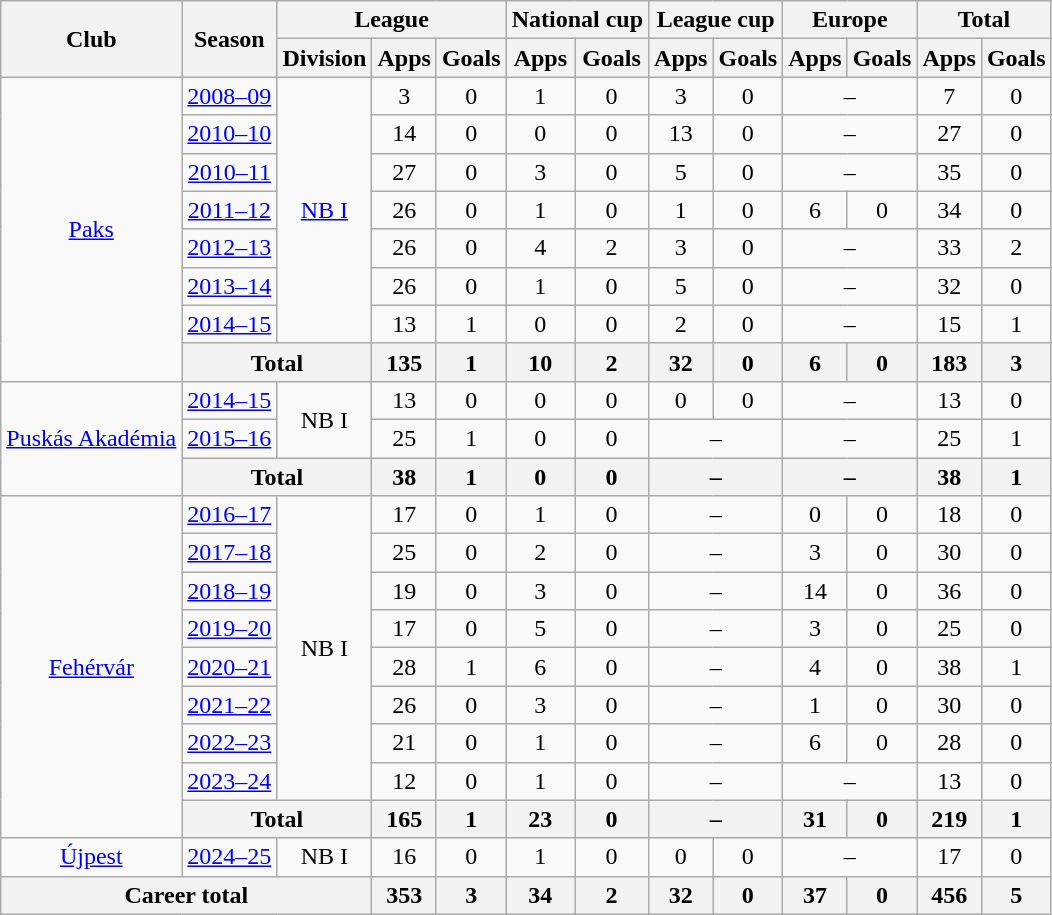<table class="wikitable" style="text-align:center">
<tr>
<th rowspan="2">Club</th>
<th rowspan="2">Season</th>
<th colspan="3">League</th>
<th colspan="2">National cup</th>
<th colspan="2">League cup</th>
<th colspan="2">Europe</th>
<th colspan="2">Total</th>
</tr>
<tr>
<th>Division</th>
<th>Apps</th>
<th>Goals</th>
<th>Apps</th>
<th>Goals</th>
<th>Apps</th>
<th>Goals</th>
<th>Apps</th>
<th>Goals</th>
<th>Apps</th>
<th>Goals</th>
</tr>
<tr>
<td rowspan="8"><a href='#'>Paks</a></td>
<td><a href='#'>2008–09</a></td>
<td rowspan="7"><a href='#'>NB I</a></td>
<td>3</td>
<td>0</td>
<td>1</td>
<td>0</td>
<td>3</td>
<td>0</td>
<td colspan="2">–</td>
<td>7</td>
<td>0</td>
</tr>
<tr>
<td><a href='#'>2010–10</a></td>
<td>14</td>
<td>0</td>
<td>0</td>
<td>0</td>
<td>13</td>
<td>0</td>
<td colspan="2">–</td>
<td>27</td>
<td>0</td>
</tr>
<tr>
<td><a href='#'>2010–11</a></td>
<td>27</td>
<td>0</td>
<td>3</td>
<td>0</td>
<td>5</td>
<td>0</td>
<td colspan="2">–</td>
<td>35</td>
<td>0</td>
</tr>
<tr>
<td><a href='#'>2011–12</a></td>
<td>26</td>
<td>0</td>
<td>1</td>
<td>0</td>
<td>1</td>
<td>0</td>
<td>6</td>
<td>0</td>
<td>34</td>
<td>0</td>
</tr>
<tr>
<td><a href='#'>2012–13</a></td>
<td>26</td>
<td>0</td>
<td>4</td>
<td>2</td>
<td>3</td>
<td>0</td>
<td colspan="2">–</td>
<td>33</td>
<td>2</td>
</tr>
<tr>
<td><a href='#'>2013–14</a></td>
<td>26</td>
<td>0</td>
<td>1</td>
<td>0</td>
<td>5</td>
<td>0</td>
<td colspan="2">–</td>
<td>32</td>
<td>0</td>
</tr>
<tr>
<td><a href='#'>2014–15</a></td>
<td>13</td>
<td>1</td>
<td>0</td>
<td>0</td>
<td>2</td>
<td>0</td>
<td colspan="2">–</td>
<td>15</td>
<td>1</td>
</tr>
<tr>
<th colspan="2">Total</th>
<th>135</th>
<th>1</th>
<th>10</th>
<th>2</th>
<th>32</th>
<th>0</th>
<th>6</th>
<th>0</th>
<th>183</th>
<th>3</th>
</tr>
<tr>
<td rowspan="3"><a href='#'>Puskás Akadémia</a></td>
<td><a href='#'>2014–15</a></td>
<td rowspan="2">NB I</td>
<td>13</td>
<td>0</td>
<td>0</td>
<td>0</td>
<td>0</td>
<td>0</td>
<td colspan="2">–</td>
<td>13</td>
<td>0</td>
</tr>
<tr>
<td><a href='#'>2015–16</a></td>
<td>25</td>
<td>1</td>
<td>0</td>
<td>0</td>
<td colspan="2">–</td>
<td colspan="2">–</td>
<td>25</td>
<td>1</td>
</tr>
<tr>
<th colspan="2">Total</th>
<th>38</th>
<th>1</th>
<th>0</th>
<th>0</th>
<th colspan="2">–</th>
<th colspan="2">–</th>
<th>38</th>
<th>1</th>
</tr>
<tr>
<td rowspan="9"><a href='#'>Fehérvár</a></td>
<td><a href='#'>2016–17</a></td>
<td rowspan="8">NB I</td>
<td>17</td>
<td>0</td>
<td>1</td>
<td>0</td>
<td colspan="2">–</td>
<td>0</td>
<td>0</td>
<td>18</td>
<td>0</td>
</tr>
<tr>
<td><a href='#'>2017–18</a></td>
<td>25</td>
<td>0</td>
<td>2</td>
<td>0</td>
<td colspan="2">–</td>
<td>3</td>
<td>0</td>
<td>30</td>
<td>0</td>
</tr>
<tr>
<td><a href='#'>2018–19</a></td>
<td>19</td>
<td>0</td>
<td>3</td>
<td>0</td>
<td colspan="2">–</td>
<td>14</td>
<td>0</td>
<td>36</td>
<td>0</td>
</tr>
<tr>
<td><a href='#'>2019–20</a></td>
<td>17</td>
<td>0</td>
<td>5</td>
<td>0</td>
<td colspan="2">–</td>
<td>3</td>
<td>0</td>
<td>25</td>
<td>0</td>
</tr>
<tr>
<td><a href='#'>2020–21</a></td>
<td>28</td>
<td>1</td>
<td>6</td>
<td>0</td>
<td colspan="2">–</td>
<td>4</td>
<td>0</td>
<td>38</td>
<td>1</td>
</tr>
<tr>
<td><a href='#'>2021–22</a></td>
<td>26</td>
<td>0</td>
<td>3</td>
<td>0</td>
<td colspan="2">–</td>
<td>1</td>
<td>0</td>
<td>30</td>
<td>0</td>
</tr>
<tr>
<td><a href='#'>2022–23</a></td>
<td>21</td>
<td>0</td>
<td>1</td>
<td>0</td>
<td colspan="2">–</td>
<td>6</td>
<td>0</td>
<td>28</td>
<td>0</td>
</tr>
<tr>
<td><a href='#'>2023–24</a></td>
<td>12</td>
<td>0</td>
<td>1</td>
<td>0</td>
<td colspan="2">–</td>
<td colspan="2">–</td>
<td>13</td>
<td>0</td>
</tr>
<tr>
<th colspan="2">Total</th>
<th>165</th>
<th>1</th>
<th>23</th>
<th>0</th>
<th colspan="2">–</th>
<th>31</th>
<th>0</th>
<th>219</th>
<th>1</th>
</tr>
<tr>
<td rowspan="1"><a href='#'>Újpest</a></td>
<td><a href='#'>2024–25</a></td>
<td rowspan="1">NB I</td>
<td>16</td>
<td>0</td>
<td>1</td>
<td>0</td>
<td>0</td>
<td>0</td>
<td colspan="2">–</td>
<td>17</td>
<td>0</td>
</tr>
<tr>
<th colspan="3">Career total</th>
<th>353</th>
<th>3</th>
<th>34</th>
<th>2</th>
<th>32</th>
<th>0</th>
<th>37</th>
<th>0</th>
<th>456</th>
<th>5</th>
</tr>
</table>
